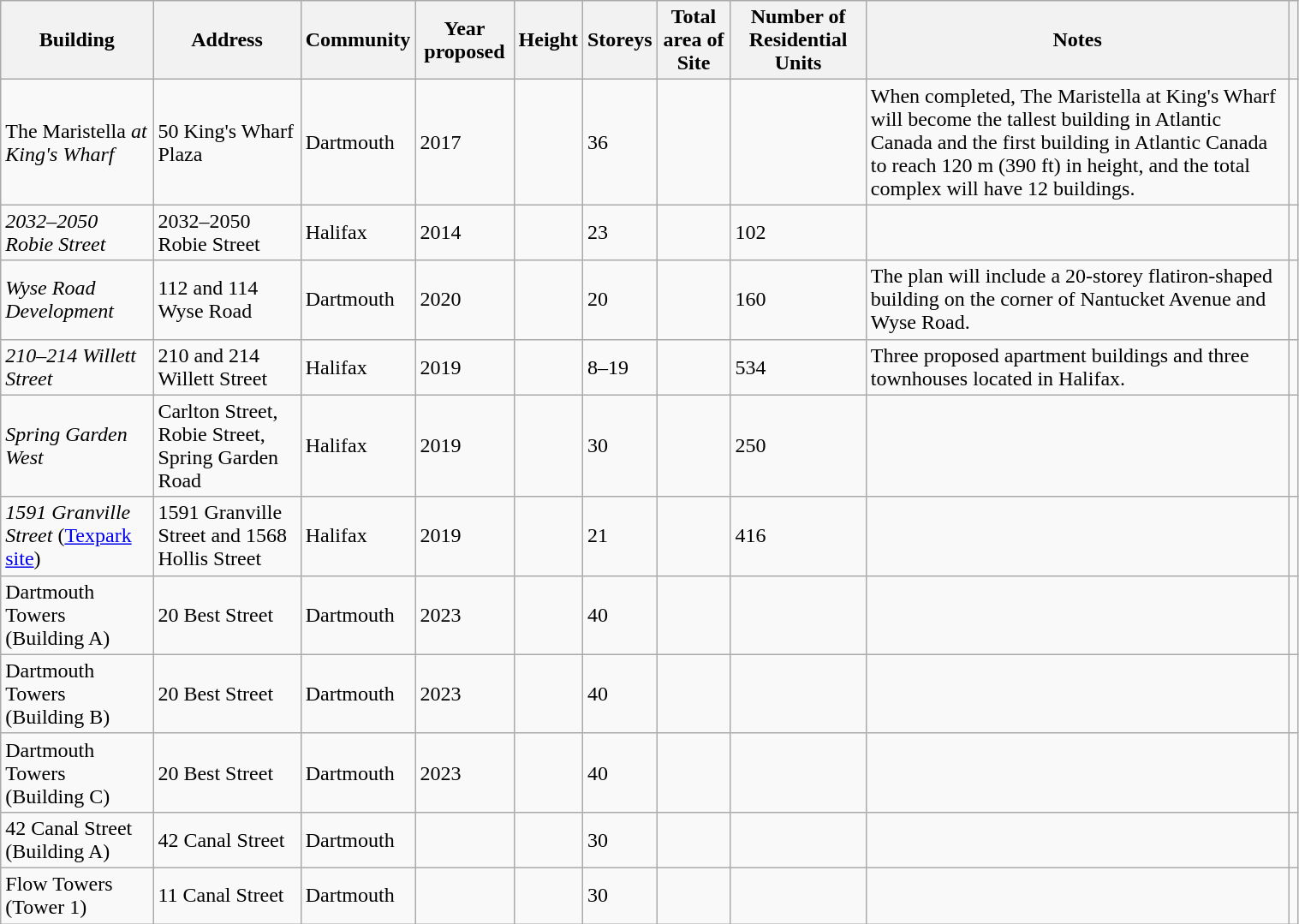<table class="wikitable sortable" width="80%">
<tr>
<th>Building</th>
<th>Address</th>
<th>Community</th>
<th>Year proposed</th>
<th>Height</th>
<th>Storeys</th>
<th>Total area of Site</th>
<th>Number of Residential Units</th>
<th class="unsortable">Notes</th>
<th class="unsortable"></th>
</tr>
<tr>
<td>The Maristella <em>at King's Wharf</em></td>
<td>50 King's Wharf Plaza</td>
<td>Dartmouth</td>
<td>2017</td>
<td></td>
<td>36</td>
<td></td>
<td></td>
<td>When completed, The Maristella at King's Wharf will become the tallest building in Atlantic Canada and the first building in Atlantic Canada to reach 120 m (390 ft) in height, and the total complex will have 12 buildings.</td>
<td></td>
</tr>
<tr>
<td><em>2032–2050 Robie Street</em></td>
<td>2032–2050 Robie Street</td>
<td>Halifax</td>
<td>2014</td>
<td></td>
<td>23</td>
<td></td>
<td>102</td>
<td></td>
<td></td>
</tr>
<tr>
<td><em>Wyse Road Development</em></td>
<td>112 and 114 Wyse Road</td>
<td>Dartmouth</td>
<td>2020</td>
<td></td>
<td>20</td>
<td></td>
<td>160</td>
<td>The plan will include a 20-storey flatiron-shaped building on the corner of Nantucket Avenue and Wyse Road.</td>
<td></td>
</tr>
<tr>
<td><em>210–214 Willett Street</em></td>
<td>210 and 214 Willett Street</td>
<td>Halifax</td>
<td>2019</td>
<td></td>
<td>8–19</td>
<td></td>
<td>534</td>
<td>Three proposed apartment buildings and three townhouses located in Halifax.</td>
<td></td>
</tr>
<tr>
<td><em>Spring Garden West</em></td>
<td>Carlton Street, Robie Street, Spring Garden Road</td>
<td>Halifax</td>
<td>2019</td>
<td></td>
<td>30</td>
<td></td>
<td>250</td>
<td></td>
<td></td>
</tr>
<tr>
<td><em>1591 Granville Street</em> (<a href='#'>Texpark site</a>)</td>
<td>1591 Granville Street and 1568 Hollis Street</td>
<td>Halifax</td>
<td>2019</td>
<td></td>
<td>21</td>
<td></td>
<td>416</td>
<td></td>
<td></td>
</tr>
<tr>
<td>Dartmouth Towers (Building A)</td>
<td>20 Best Street</td>
<td>Dartmouth</td>
<td>2023</td>
<td></td>
<td>40</td>
<td></td>
<td></td>
<td></td>
<td></td>
</tr>
<tr>
<td>Dartmouth Towers (Building B)</td>
<td>20 Best Street</td>
<td>Dartmouth</td>
<td>2023</td>
<td></td>
<td>40</td>
<td></td>
<td></td>
<td></td>
<td></td>
</tr>
<tr>
<td>Dartmouth Towers (Building C)</td>
<td>20 Best Street</td>
<td>Dartmouth</td>
<td>2023</td>
<td></td>
<td>40</td>
<td></td>
<td></td>
<td></td>
<td></td>
</tr>
<tr>
<td>42 Canal Street (Building A)</td>
<td>42 Canal Street</td>
<td>Dartmouth</td>
<td></td>
<td></td>
<td>30</td>
<td></td>
<td></td>
<td></td>
<td></td>
</tr>
<tr>
<td>Flow Towers (Tower 1)</td>
<td>11 Canal Street</td>
<td>Dartmouth</td>
<td></td>
<td></td>
<td>30</td>
<td></td>
<td></td>
<td></td>
<td></td>
</tr>
</table>
